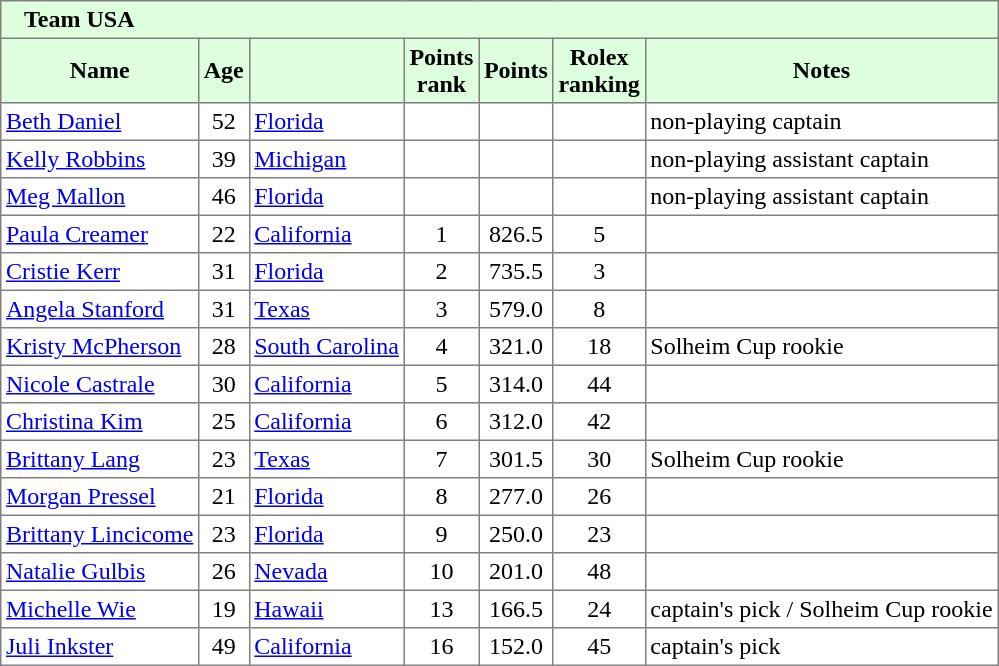<table border="1" cellpadding="3" style="border-collapse: collapse;">
<tr style="background:#dfd;">
<td colspan=7>    <strong>Team USA</strong></td>
</tr>
<tr style="background:#dfd;">
<th>Name</th>
<th>Age</th>
<th></th>
<th align="center">Points<br>rank</th>
<th align="center">Points<br></th>
<th align="center">Rolex<br>ranking</th>
<th>Notes</th>
</tr>
<tr>
<td><a href='#'>Beth Daniel</a></td>
<td align="center">52</td>
<td><a href='#'>Florida</a></td>
<td></td>
<td></td>
<td></td>
<td>non-playing captain</td>
</tr>
<tr>
<td><a href='#'>Kelly Robbins</a></td>
<td align="center">39</td>
<td><a href='#'>Michigan</a></td>
<td></td>
<td></td>
<td></td>
<td>non-playing assistant captain</td>
</tr>
<tr>
<td><a href='#'>Meg Mallon</a></td>
<td align="center">46</td>
<td><a href='#'>Florida</a></td>
<td></td>
<td></td>
<td></td>
<td>non-playing assistant captain</td>
</tr>
<tr>
<td><a href='#'>Paula Creamer</a></td>
<td align="center">22</td>
<td><a href='#'>California</a></td>
<td align="center">1</td>
<td align="center">826.5</td>
<td align="center">5</td>
<td></td>
</tr>
<tr>
<td><a href='#'>Cristie Kerr</a></td>
<td align="center">31</td>
<td><a href='#'>Florida</a></td>
<td align="center">2</td>
<td align="center">735.5</td>
<td align="center">3</td>
<td></td>
</tr>
<tr>
<td><a href='#'>Angela Stanford</a></td>
<td align="center">31</td>
<td><a href='#'>Texas</a></td>
<td align="center">3</td>
<td align="center">579.0</td>
<td align="center">8</td>
<td></td>
</tr>
<tr>
<td><a href='#'>Kristy McPherson</a></td>
<td align="center">28</td>
<td><a href='#'>South Carolina</a></td>
<td align="center">4</td>
<td align="center">321.0</td>
<td align="center">18</td>
<td>Solheim Cup rookie</td>
</tr>
<tr>
<td><a href='#'>Nicole Castrale</a></td>
<td align="center">30</td>
<td><a href='#'>California</a></td>
<td align="center">5</td>
<td align="center">314.0</td>
<td align="center">44</td>
<td></td>
</tr>
<tr>
<td><a href='#'>Christina Kim</a></td>
<td align="center">25</td>
<td><a href='#'>California</a></td>
<td align="center">6</td>
<td align="center">312.0</td>
<td align="center">42</td>
<td></td>
</tr>
<tr>
<td><a href='#'>Brittany Lang</a></td>
<td align="center">23</td>
<td><a href='#'>Texas</a></td>
<td align="center">7</td>
<td align="center">301.5</td>
<td align="center">30</td>
<td>Solheim Cup rookie</td>
</tr>
<tr>
<td><a href='#'>Morgan Pressel</a></td>
<td align="center">21</td>
<td><a href='#'>Florida</a></td>
<td align="center">8</td>
<td align="center">277.0</td>
<td align="center">26</td>
<td></td>
</tr>
<tr>
<td><a href='#'>Brittany Lincicome</a></td>
<td align="center">23</td>
<td><a href='#'>Florida</a></td>
<td align="center">9</td>
<td align="center">250.0</td>
<td align="center">23</td>
<td></td>
</tr>
<tr>
<td><a href='#'>Natalie Gulbis</a></td>
<td align="center">26</td>
<td><a href='#'>Nevada</a></td>
<td align="center">10</td>
<td align="center">201.0</td>
<td align="center">48</td>
<td></td>
</tr>
<tr>
<td><a href='#'>Michelle Wie</a></td>
<td align="center">19</td>
<td><a href='#'>Hawaii</a></td>
<td align="center">13</td>
<td align="center">166.5</td>
<td align="center">24</td>
<td>captain's pick / Solheim Cup rookie</td>
</tr>
<tr>
<td><a href='#'>Juli Inkster</a></td>
<td align="center">49</td>
<td><a href='#'>California</a></td>
<td align="center">16</td>
<td align="center">152.0</td>
<td align="center">45</td>
<td>captain's pick</td>
</tr>
</table>
